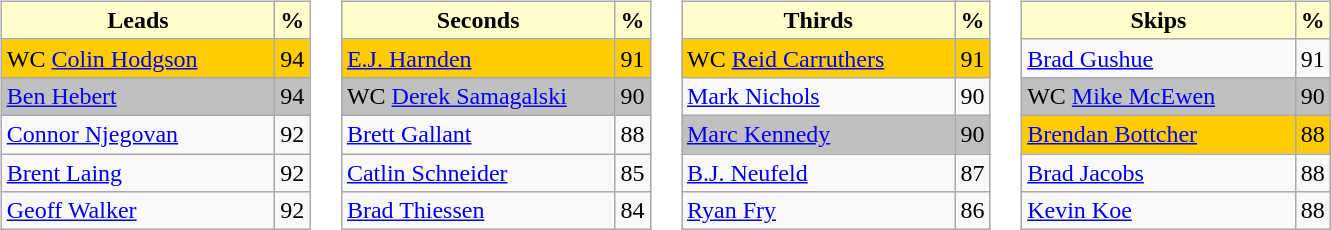<table>
<tr>
<td valign=top><br><table class="wikitable">
<tr>
<th style="background:#ffc; width:175px;">Leads</th>
<th style="background:#ffc;">%</th>
</tr>
<tr bgcolor=#ffcc00>
<td>WC <a href='#'>Colin Hodgson</a></td>
<td>94</td>
</tr>
<tr bgcolor=#c0c0c0>
<td> <a href='#'>Ben Hebert</a></td>
<td>94</td>
</tr>
<tr>
<td> <a href='#'>Connor Njegovan</a></td>
<td>92</td>
</tr>
<tr>
<td> <a href='#'>Brent Laing</a></td>
<td>92</td>
</tr>
<tr>
<td> <a href='#'>Geoff Walker</a></td>
<td>92</td>
</tr>
</table>
</td>
<td valign=top><br><table class="wikitable">
<tr>
<th style="background:#ffc; width:175px;">Seconds</th>
<th style="background:#ffc;">%</th>
</tr>
<tr bgcolor=#ffcc00>
<td> <a href='#'>E.J. Harnden</a></td>
<td>91</td>
</tr>
<tr bgcolor=#c0c0c0>
<td>WC <a href='#'>Derek Samagalski</a></td>
<td>90</td>
</tr>
<tr>
<td> <a href='#'>Brett Gallant</a></td>
<td>88</td>
</tr>
<tr>
<td> <a href='#'>Catlin Schneider</a></td>
<td>85</td>
</tr>
<tr>
<td> <a href='#'>Brad Thiessen</a></td>
<td>84</td>
</tr>
</table>
</td>
<td valign=top><br><table class="wikitable">
<tr>
<th style="background:#ffc; width:175px;">Thirds</th>
<th style="background:#ffc;">%</th>
</tr>
<tr bgcolor=#ffcc00>
<td>WC <a href='#'>Reid Carruthers</a></td>
<td>91</td>
</tr>
<tr>
<td> <a href='#'>Mark Nichols</a></td>
<td>90</td>
</tr>
<tr bgcolor=#c0c0c0>
<td> <a href='#'>Marc Kennedy</a></td>
<td>90</td>
</tr>
<tr>
<td> <a href='#'>B.J. Neufeld</a></td>
<td>87</td>
</tr>
<tr>
<td> <a href='#'>Ryan Fry</a></td>
<td>86</td>
</tr>
</table>
</td>
<td valign=top><br><table class="wikitable">
<tr>
<th style="background:#ffc; width:175px;">Skips</th>
<th style="background:#ffc;">%</th>
</tr>
<tr>
<td> <a href='#'>Brad Gushue</a></td>
<td>91</td>
</tr>
<tr bgcolor=#c0c0c0>
<td>WC <a href='#'>Mike McEwen</a></td>
<td>90</td>
</tr>
<tr bgcolor=#ffcc00>
<td> <a href='#'>Brendan Bottcher</a></td>
<td>88</td>
</tr>
<tr>
<td> <a href='#'>Brad Jacobs</a></td>
<td>88</td>
</tr>
<tr>
<td> <a href='#'>Kevin Koe</a></td>
<td>88</td>
</tr>
</table>
</td>
</tr>
</table>
